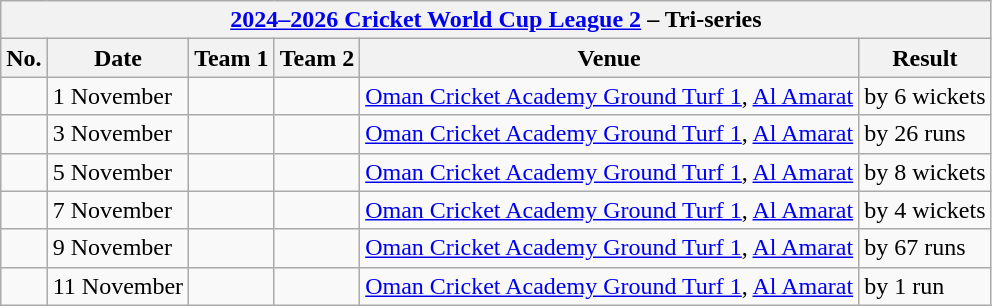<table class="wikitable">
<tr>
<th colspan="6"><a href='#'>2024–2026 Cricket World Cup League 2</a> – Tri-series</th>
</tr>
<tr>
<th>No.</th>
<th>Date</th>
<th>Team 1</th>
<th>Team 2</th>
<th>Venue</th>
<th>Result</th>
</tr>
<tr>
<td></td>
<td>1 November</td>
<td></td>
<td></td>
<td><a href='#'>Oman Cricket Academy Ground Turf 1</a>, <a href='#'>Al Amarat</a></td>
<td> by 6 wickets</td>
</tr>
<tr>
<td></td>
<td>3 November</td>
<td></td>
<td></td>
<td><a href='#'>Oman Cricket Academy Ground Turf 1</a>, <a href='#'>Al Amarat</a></td>
<td> by 26 runs</td>
</tr>
<tr>
<td></td>
<td>5 November</td>
<td></td>
<td></td>
<td><a href='#'>Oman Cricket Academy Ground Turf 1</a>, <a href='#'>Al Amarat</a></td>
<td> by 8 wickets</td>
</tr>
<tr>
<td></td>
<td>7 November</td>
<td></td>
<td></td>
<td><a href='#'>Oman Cricket Academy Ground Turf 1</a>, <a href='#'>Al Amarat</a></td>
<td> by 4 wickets</td>
</tr>
<tr>
<td></td>
<td>9 November</td>
<td></td>
<td></td>
<td><a href='#'>Oman Cricket Academy Ground Turf 1</a>, <a href='#'>Al Amarat</a></td>
<td> by 67 runs</td>
</tr>
<tr>
<td></td>
<td>11 November</td>
<td></td>
<td></td>
<td><a href='#'>Oman Cricket Academy Ground Turf 1</a>, <a href='#'>Al Amarat</a></td>
<td> by 1 run</td>
</tr>
</table>
